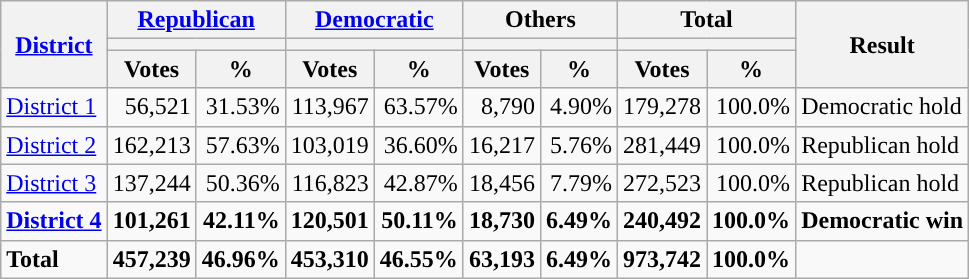<table class="wikitable plainrowheaders sortable" style="font-size:100%; text-align:right;">
<tr>
<th scope=col rowspan=3><a href='#'>District</a></th>
<th scope=col colspan=2><a href='#'>Republican</a></th>
<th scope=col colspan=2><a href='#'>Democratic</a></th>
<th scope=col colspan=2>Others</th>
<th scope=col colspan=2>Total</th>
<th scope=col rowspan=3>Result</th>
</tr>
<tr>
<th scope=col colspan=2 style="background:"></th>
<th scope=col colspan=2 style="background:"></th>
<th scope=col colspan=2></th>
<th scope=col colspan=2></th>
</tr>
<tr>
<th scope=col data-sort-type="number">Votes</th>
<th scope=col data-sort-type="number">%</th>
<th scope=col data-sort-type="number">Votes</th>
<th scope=col data-sort-type="number">%</th>
<th scope=col data-sort-type="number">Votes</th>
<th scope=col data-sort-type="number">%</th>
<th scope=col data-sort-type="number">Votes</th>
<th scope=col data-sort-type="number">%</th>
</tr>
<tr>
<td align=left><a href='#'>District 1</a></td>
<td>56,521</td>
<td>31.53%</td>
<td>113,967</td>
<td>63.57%</td>
<td>8,790</td>
<td>4.90%</td>
<td>179,278</td>
<td>100.0%</td>
<td align=left>Democratic hold</td>
</tr>
<tr>
<td align=left><a href='#'>District 2</a></td>
<td>162,213</td>
<td>57.63%</td>
<td>103,019</td>
<td>36.60%</td>
<td>16,217</td>
<td>5.76%</td>
<td>281,449</td>
<td>100.0%</td>
<td align=left>Republican hold</td>
</tr>
<tr>
<td align=left><a href='#'>District 3</a></td>
<td>137,244</td>
<td>50.36%</td>
<td>116,823</td>
<td>42.87%</td>
<td>18,456</td>
<td>7.79%</td>
<td>272,523</td>
<td>100.0%</td>
<td align=left>Republican hold</td>
</tr>
<tr>
<td align=left><strong><a href='#'>District 4</a></strong></td>
<td><strong>101,261</strong></td>
<td><strong>42.11%</strong></td>
<td><strong>120,501</strong></td>
<td><strong>50.11%</strong></td>
<td><strong>18,730</strong></td>
<td><strong>6.49%</strong></td>
<td><strong>240,492</strong></td>
<td><strong>100.0%</strong></td>
<td align=left><strong>Democratic win</strong></td>
</tr>
<tr class="sortbottom" style="font-weight:bold">
<td align=left>Total</td>
<td>457,239</td>
<td>46.96%</td>
<td>453,310</td>
<td>46.55%</td>
<td>63,193</td>
<td>6.49%</td>
<td>973,742</td>
<td>100.0%</td>
<td></td>
</tr>
</table>
